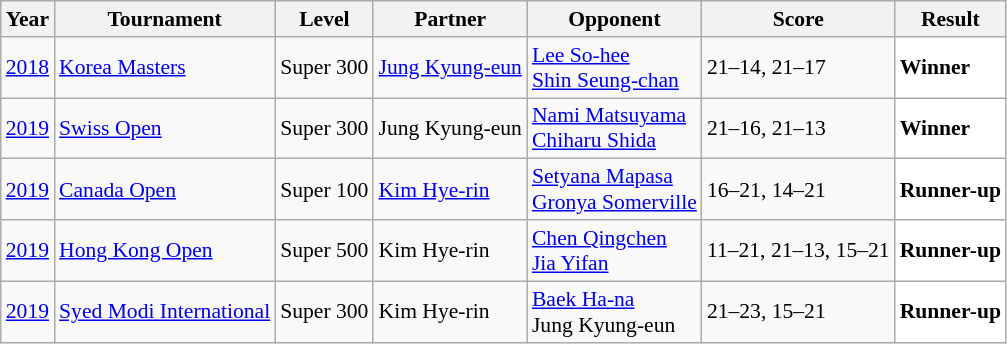<table class="sortable wikitable" style="font-size: 90%;">
<tr>
<th>Year</th>
<th>Tournament</th>
<th>Level</th>
<th>Partner</th>
<th>Opponent</th>
<th>Score</th>
<th>Result</th>
</tr>
<tr>
<td align="center"><a href='#'>2018</a></td>
<td align="left"><a href='#'>Korea Masters</a></td>
<td align="left">Super 300</td>
<td align="left"> <a href='#'>Jung Kyung-eun</a></td>
<td align="left"> <a href='#'>Lee So-hee</a><br> <a href='#'>Shin Seung-chan</a></td>
<td align="left">21–14, 21–17</td>
<td style="text-align:left; background:white"> <strong>Winner</strong></td>
</tr>
<tr>
<td align="center"><a href='#'>2019</a></td>
<td align="left"><a href='#'>Swiss Open</a></td>
<td align="left">Super 300</td>
<td align="left"> Jung Kyung-eun</td>
<td align="left"> <a href='#'>Nami Matsuyama</a><br> <a href='#'>Chiharu Shida</a></td>
<td align="left">21–16, 21–13</td>
<td style="text-align:left; background:white"> <strong>Winner</strong></td>
</tr>
<tr>
<td align="center"><a href='#'>2019</a></td>
<td align="left"><a href='#'>Canada Open</a></td>
<td align="left">Super 100</td>
<td align="left"> <a href='#'>Kim Hye-rin</a></td>
<td align="left"> <a href='#'>Setyana Mapasa</a><br> <a href='#'>Gronya Somerville</a></td>
<td align="left">16–21, 14–21</td>
<td style="text-align:left; background:white"> <strong>Runner-up</strong></td>
</tr>
<tr>
<td align="center"><a href='#'>2019</a></td>
<td align="left"><a href='#'>Hong Kong Open</a></td>
<td align="left">Super 500</td>
<td align="left"> Kim Hye-rin</td>
<td align="left"> <a href='#'>Chen Qingchen</a><br> <a href='#'>Jia Yifan</a></td>
<td align="left">11–21, 21–13, 15–21</td>
<td style="text-align:left; background:white"> <strong>Runner-up</strong></td>
</tr>
<tr>
<td align="center"><a href='#'>2019</a></td>
<td align="left"><a href='#'>Syed Modi International</a></td>
<td align="left">Super 300</td>
<td align="left"> Kim Hye-rin</td>
<td align="left"> <a href='#'>Baek Ha-na</a><br> Jung Kyung-eun</td>
<td align="left">21–23, 15–21</td>
<td style="text-align:left; background:white"> <strong>Runner-up</strong></td>
</tr>
</table>
